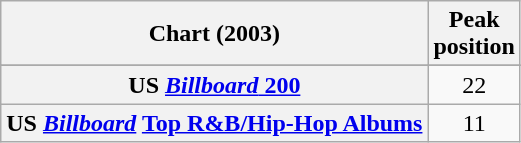<table class="wikitable sortable plainrowheaders">
<tr>
<th scope="col">Chart (2003)</th>
<th scope="col">Peak<br>position</th>
</tr>
<tr>
</tr>
<tr>
</tr>
<tr>
</tr>
<tr>
</tr>
<tr>
</tr>
<tr>
</tr>
<tr>
</tr>
<tr>
<th scope="row">US <a href='#'><em>Billboard</em> 200</a></th>
<td align="center">22</td>
</tr>
<tr>
<th scope="row">US <em><a href='#'>Billboard</a></em> <a href='#'>Top R&B/Hip-Hop Albums</a></th>
<td align="center">11</td>
</tr>
</table>
